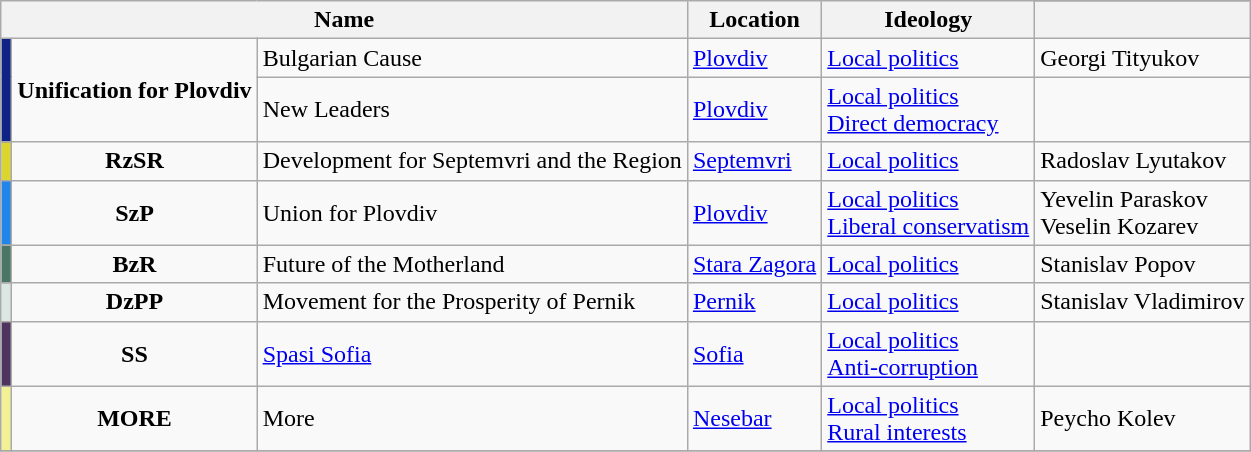<table class="wikitable">
<tr>
<th colspan="3" rowspan="2">Name</th>
<th rowspan="2">Location</th>
<th rowspan="2">Ideology</th>
</tr>
<tr>
<th></th>
</tr>
<tr>
<td rowspan="2" style="background:#0f2285"></td>
<td rowspan="2"><strong>Unification for Plovdiv</strong></td>
<td>Bulgarian Cause</td>
<td><a href='#'>Plovdiv</a></td>
<td><a href='#'>Local politics</a></td>
<td>Georgi Tityukov</td>
</tr>
<tr>
<td>New Leaders</td>
<td><a href='#'>Plovdiv</a></td>
<td><a href='#'>Local politics</a><br><a href='#'>Direct democracy</a></td>
</tr>
<tr>
<td style="background:#DBD531"></td>
<td style="text-align:center"><strong>RzSR</strong></td>
<td>Development for Septemvri and the Region</td>
<td><a href='#'>Septemvri</a></td>
<td><a href='#'>Local politics</a></td>
<td>Radoslav Lyutakov</td>
</tr>
<tr>
<td style="background:#2285E9"></td>
<td style="text-align:center"><strong>SzP</strong></td>
<td>Union for Plovdiv</td>
<td><a href='#'>Plovdiv</a></td>
<td><a href='#'>Local politics</a> <br> <a href='#'>Liberal conservatism</a></td>
<td>Yevelin Paraskov <br> Veselin Kozarev</td>
</tr>
<tr>
<td style="background:#4b7564"></td>
<td style="text-align:center"><strong>BzR</strong></td>
<td>Future of the Motherland</td>
<td><a href='#'>Stara Zagora</a></td>
<td><a href='#'>Local politics</a></td>
<td>Stanislav Popov</td>
</tr>
<tr>
<td style="background:#dce6e3"></td>
<td style="text-align:center"><strong>DzPP</strong></td>
<td>Movement for the Prosperity of Pernik</td>
<td><a href='#'>Pernik</a></td>
<td><a href='#'>Local politics</a></td>
<td>Stanislav Vladimirov</td>
</tr>
<tr>
<td style="background:#4E345E"></td>
<td style="text-align:center"><strong>SS</strong></td>
<td><a href='#'>Spasi Sofia</a></td>
<td><a href='#'>Sofia</a></td>
<td><a href='#'>Local politics</a> <br> <a href='#'>Anti-corruption</a></td>
<td></td>
</tr>
<tr>
<td style="background:#f2f194"></td>
<td style="text-align:center"><strong>MORE</strong></td>
<td>More</td>
<td><a href='#'>Nesebar</a></td>
<td><a href='#'>Local politics</a> <br> <a href='#'>Rural interests</a></td>
<td>Peycho Kolev</td>
</tr>
<tr>
</tr>
</table>
